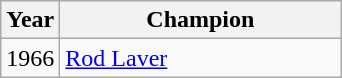<table class="wikitable">
<tr>
<th>Year</th>
<th style="width:180px">Champion</th>
</tr>
<tr>
<td>1966</td>
<td> <a href='#'>Rod Laver</a></td>
</tr>
</table>
